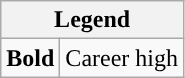<table class="wikitable">
<tr>
<th colspan="2">Legend</th>
</tr>
<tr>
<td><strong>Bold</strong></td>
<td>Career high</td>
</tr>
</table>
